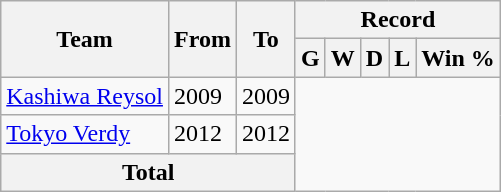<table class="wikitable" style="text-align: center">
<tr>
<th rowspan="2">Team</th>
<th rowspan="2">From</th>
<th rowspan="2">To</th>
<th colspan="5">Record</th>
</tr>
<tr>
<th>G</th>
<th>W</th>
<th>D</th>
<th>L</th>
<th>Win %</th>
</tr>
<tr>
<td align="left"><a href='#'>Kashiwa Reysol</a></td>
<td align="left">2009</td>
<td align="left">2009<br></td>
</tr>
<tr>
<td align="left"><a href='#'>Tokyo Verdy</a></td>
<td align="left">2012</td>
<td align="left">2012<br></td>
</tr>
<tr>
<th colspan="3">Total<br></th>
</tr>
</table>
